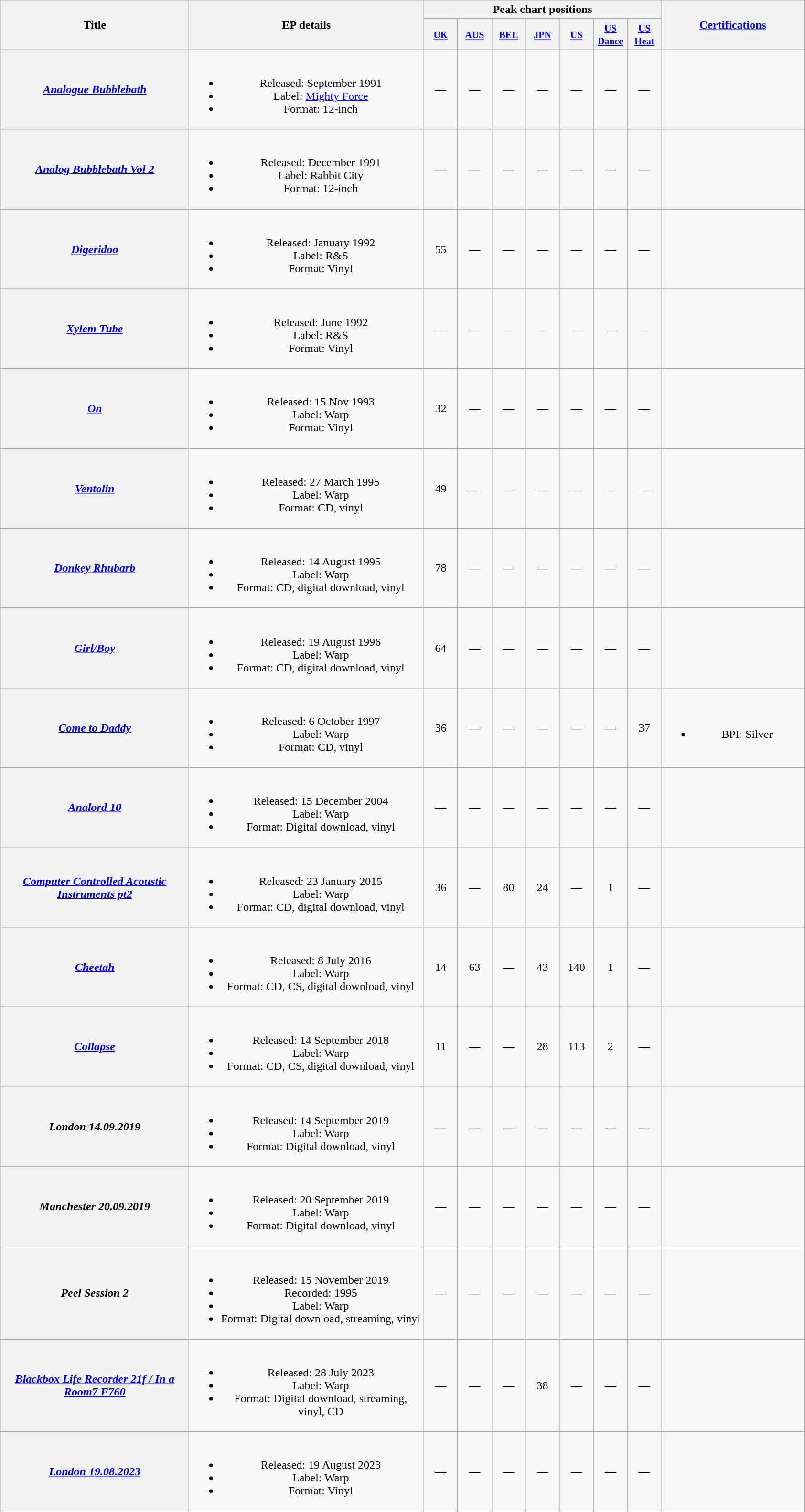<table class="wikitable plainrowheaders" style="text-align:center;">
<tr>
<th scope="col" rowspan="2" style="width:16em">Title</th>
<th scope="col" rowspan="2" style="width:20em">EP details</th>
<th scope="col" colspan="7">Peak chart positions</th>
<th scope="col" rowspan="2" style="width:12em;"><a href='#'>Certifications</a></th>
</tr>
<tr>
<th scope="col" style="width:2.5em"><small><a href='#'>UK</a></small><br></th>
<th scope="col" style="width:2.5em"><small><a href='#'>AUS</a></small><br></th>
<th scope="col" style="width:2.5em"><small><a href='#'>BEL</a></small><br></th>
<th scope="col" style="width:2.5em"><small><a href='#'>JPN</a></small><br></th>
<th scope="col" style="width:2.5em"><small><a href='#'>US</a></small><br></th>
<th scope="col" style="width:2.5em"><small><a href='#'>US<br>Dance</a></small><br></th>
<th scope="col" style="width:2.5em"><small><a href='#'>US<br>Heat</a></small><br></th>
</tr>
<tr>
<th scope="row"><em><a href='#'>Analogue Bubblebath</a></em></th>
<td><br><ul><li>Released: September 1991</li><li>Label: <a href='#'>Mighty Force</a></li><li>Format: 12-inch</li></ul></td>
<td>—</td>
<td>—</td>
<td>—</td>
<td>—</td>
<td>—</td>
<td>—</td>
<td>—</td>
<td></td>
</tr>
<tr>
<th scope="row"><em><a href='#'>Analog Bubblebath Vol 2</a></em></th>
<td><br><ul><li>Released: December 1991</li><li>Label: Rabbit City</li><li>Format: 12-inch</li></ul></td>
<td>—</td>
<td>—</td>
<td>—</td>
<td>—</td>
<td>—</td>
<td>—</td>
<td>—</td>
<td></td>
</tr>
<tr>
<th scope="row"><em><a href='#'>Digeridoo</a></em></th>
<td><br><ul><li>Released: January 1992</li><li>Label: R&S</li><li>Format: Vinyl</li></ul></td>
<td>55</td>
<td>—</td>
<td>—</td>
<td>—</td>
<td>—</td>
<td>—</td>
<td>—</td>
<td></td>
</tr>
<tr>
<th scope="row"><em><a href='#'>Xylem Tube</a></em></th>
<td><br><ul><li>Released: June 1992</li><li>Label: R&S</li><li>Format: Vinyl</li></ul></td>
<td>—</td>
<td>—</td>
<td>—</td>
<td>—</td>
<td>—</td>
<td>—</td>
<td>—</td>
<td></td>
</tr>
<tr>
<th scope="row"><em><a href='#'>On</a></em></th>
<td><br><ul><li>Released: 15 Nov 1993</li><li>Label: Warp</li><li>Format: Vinyl</li></ul></td>
<td>32</td>
<td>—</td>
<td>—</td>
<td>—</td>
<td>—</td>
<td>—</td>
<td>—</td>
<td></td>
</tr>
<tr>
<th scope="row"><em><a href='#'>Ventolin</a></em></th>
<td><br><ul><li>Released: 27 March 1995</li><li>Label: Warp</li><li>Format: CD, vinyl</li></ul></td>
<td>49</td>
<td>—</td>
<td>—</td>
<td>—</td>
<td>—</td>
<td>—</td>
<td>—</td>
<td></td>
</tr>
<tr>
<th scope="row"><em><a href='#'>Donkey Rhubarb</a></em></th>
<td><br><ul><li>Released: 14 August 1995</li><li>Label: Warp</li><li>Format: CD, digital download, vinyl</li></ul></td>
<td>78</td>
<td>—</td>
<td>—</td>
<td>—</td>
<td>—</td>
<td>—</td>
<td>—</td>
<td></td>
</tr>
<tr>
<th scope="row"><em><a href='#'>Girl/Boy</a></em></th>
<td><br><ul><li>Released: 19 August 1996</li><li>Label: Warp</li><li>Format: CD, digital download, vinyl</li></ul></td>
<td>64</td>
<td>—</td>
<td>—</td>
<td>—</td>
<td>—</td>
<td>—</td>
<td>—</td>
<td></td>
</tr>
<tr>
<th scope="row"><em><a href='#'>Come to Daddy</a></em></th>
<td><br><ul><li>Released: 6 October 1997</li><li>Label: Warp</li><li>Format: CD, vinyl</li></ul></td>
<td>36</td>
<td>—</td>
<td>—</td>
<td>—</td>
<td>—</td>
<td>—</td>
<td>37</td>
<td><br><ul><li>BPI: Silver</li></ul></td>
</tr>
<tr>
<th scope="row"><em><a href='#'>Analord 10</a></em></th>
<td><br><ul><li>Released: 15 December 2004</li><li>Label: Warp</li><li>Format: Digital download, vinyl</li></ul></td>
<td>—</td>
<td>—</td>
<td>—</td>
<td>—</td>
<td>—</td>
<td>—</td>
<td>—</td>
<td></td>
</tr>
<tr>
<th scope="row"><em><a href='#'>Computer Controlled Acoustic Instruments pt2</a></em></th>
<td><br><ul><li>Released: 23 January 2015</li><li>Label: Warp</li><li>Format: CD, digital download, vinyl</li></ul></td>
<td>36</td>
<td>—</td>
<td>80</td>
<td>24</td>
<td>—</td>
<td>1</td>
<td>—</td>
<td></td>
</tr>
<tr>
<th scope="row"><em><a href='#'>Cheetah</a></em></th>
<td><br><ul><li>Released: 8 July 2016</li><li>Label: Warp</li><li>Format: CD, CS, digital download, vinyl</li></ul></td>
<td>14</td>
<td>63</td>
<td>—</td>
<td>43</td>
<td>140</td>
<td>1</td>
<td>—</td>
<td></td>
</tr>
<tr>
<th scope="row"><em><a href='#'>Collapse</a></em></th>
<td><br><ul><li>Released: 14 September 2018</li><li>Label: Warp</li><li>Format: CD, CS, digital download, vinyl</li></ul></td>
<td>11</td>
<td>—</td>
<td>—</td>
<td>28</td>
<td>113</td>
<td>2</td>
<td>—</td>
<td></td>
</tr>
<tr>
<th scope="row"><em>London 14.09.2019</em></th>
<td><br><ul><li>Released: 14 September 2019</li><li>Label: Warp</li><li>Format: Digital download, vinyl</li></ul></td>
<td>—</td>
<td>—</td>
<td>—</td>
<td>—</td>
<td>—</td>
<td>—</td>
<td>—</td>
<td></td>
</tr>
<tr>
<th scope="row"><em>Manchester 20.09.2019</em></th>
<td><br><ul><li>Released: 20 September 2019</li><li>Label: Warp</li><li>Format: Digital download, vinyl</li></ul></td>
<td>—</td>
<td>—</td>
<td>—</td>
<td>—</td>
<td>—</td>
<td>—</td>
<td>—</td>
<td></td>
</tr>
<tr>
<th scope="row"><em>Peel Session 2</em></th>
<td><br><ul><li>Released: 15 November 2019</li><li>Recorded: 1995</li><li>Label: Warp</li><li>Format: Digital download, streaming, vinyl</li></ul></td>
<td>—</td>
<td>—</td>
<td>—</td>
<td>—</td>
<td>—</td>
<td>—</td>
<td>—</td>
</tr>
<tr>
<th scope="row"><em><a href='#'>Blackbox Life Recorder 21f / In a Room7 F760</a></em></th>
<td><br><ul><li>Released: 28 July 2023</li><li>Label: Warp</li><li>Format: Digital download, streaming, vinyl, CD</li></ul></td>
<td>—</td>
<td>—</td>
<td>—</td>
<td>38</td>
<td>—</td>
<td>—</td>
<td>—</td>
<td></td>
</tr>
<tr>
<th scope="row"><em><a href='#'>London 19.08.2023</a></em></th>
<td><br><ul><li>Released: 19 August 2023</li><li>Label: Warp</li><li>Format: Vinyl</li></ul></td>
<td>—</td>
<td>—</td>
<td>—</td>
<td>—</td>
<td>—</td>
<td>—</td>
<td>—</td>
<td></td>
</tr>
</table>
